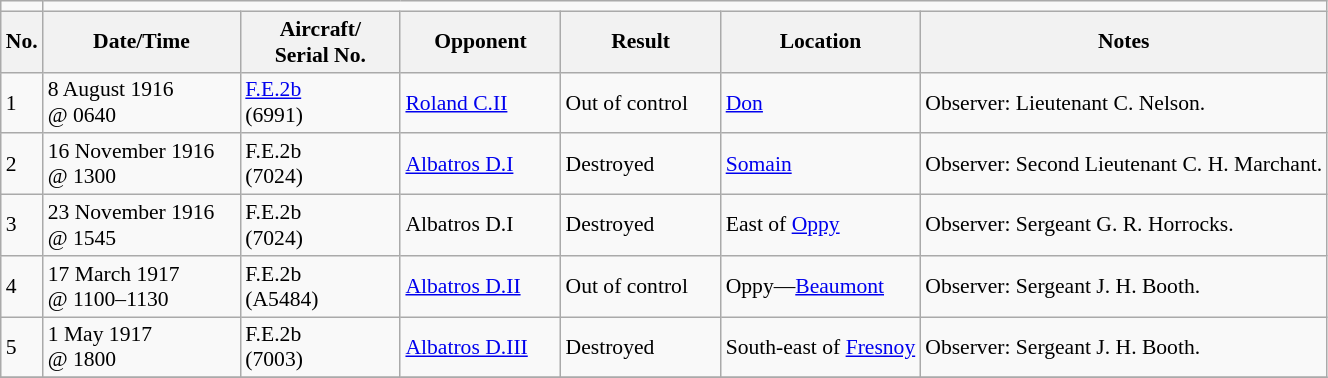<table class="wikitable" style="font-size:90%;">
<tr>
<td></td>
</tr>
<tr>
<th>No.</th>
<th width="125">Date/Time</th>
<th width="100">Aircraft/<br>Serial No.</th>
<th width="100">Opponent</th>
<th width="100">Result</th>
<th>Location</th>
<th>Notes</th>
</tr>
<tr>
<td>1</td>
<td>8 August 1916<br>@ 0640</td>
<td><a href='#'>F.E.2b</a><br>(6991)</td>
<td><a href='#'>Roland C.II</a></td>
<td>Out of control</td>
<td><a href='#'>Don</a></td>
<td>Observer: Lieutenant C. Nelson.</td>
</tr>
<tr>
<td>2</td>
<td>16 November 1916<br>@ 1300</td>
<td>F.E.2b<br>(7024)</td>
<td><a href='#'>Albatros D.I</a></td>
<td>Destroyed</td>
<td><a href='#'>Somain</a></td>
<td>Observer: Second Lieutenant C. H. Marchant.</td>
</tr>
<tr>
<td>3</td>
<td>23 November 1916<br>@ 1545</td>
<td>F.E.2b<br>(7024)</td>
<td>Albatros D.I</td>
<td>Destroyed</td>
<td>East of <a href='#'>Oppy</a></td>
<td>Observer: Sergeant G. R. Horrocks.</td>
</tr>
<tr>
<td>4</td>
<td>17 March 1917<br>@ 1100–1130</td>
<td>F.E.2b<br>(A5484)</td>
<td><a href='#'>Albatros D.II</a></td>
<td>Out of control</td>
<td>Oppy—<a href='#'>Beaumont</a></td>
<td>Observer: Sergeant J. H. Booth.</td>
</tr>
<tr>
<td>5</td>
<td>1 May 1917<br>@ 1800</td>
<td>F.E.2b<br>(7003)</td>
<td><a href='#'>Albatros D.III</a></td>
<td>Destroyed</td>
<td>South-east of <a href='#'>Fresnoy</a></td>
<td>Observer: Sergeant J. H. Booth.</td>
</tr>
<tr>
</tr>
</table>
